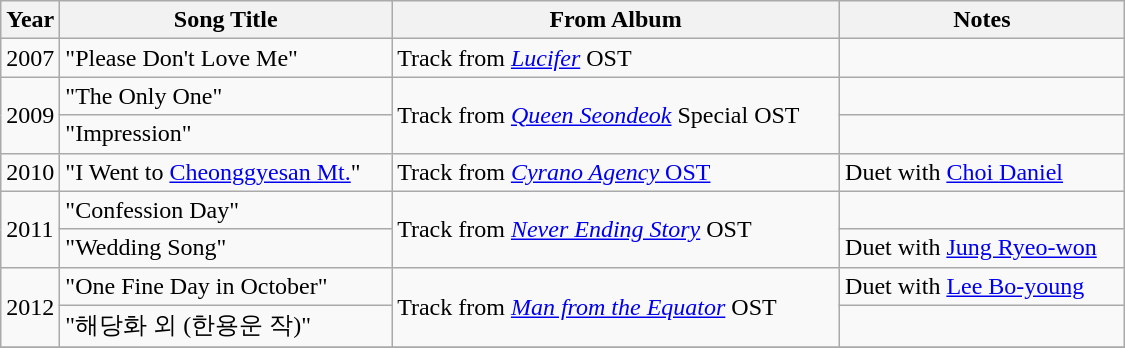<table class="wikitable" style="width:750px">
<tr>
<th width=10>Year</th>
<th>Song Title</th>
<th>From Album</th>
<th>Notes</th>
</tr>
<tr>
<td>2007</td>
<td> "Please Don't Love Me"</td>
<td>Track from <em><a href='#'>Lucifer</a></em> OST</td>
<td></td>
</tr>
<tr>
<td rowspan=2>2009</td>
<td> "The Only One"</td>
<td rowspan=2>Track from <em><a href='#'>Queen Seondeok</a></em> Special OST</td>
<td></td>
</tr>
<tr>
<td>"Impression"</td>
<td></td>
</tr>
<tr>
<td>2010</td>
<td> "I Went to <a href='#'>Cheonggyesan Mt.</a>"</td>
<td>Track from  <a href='#'><em>Cyrano Agency</em> OST</a></td>
<td>Duet with <a href='#'>Choi Daniel</a></td>
</tr>
<tr>
<td rowspan=2>2011</td>
<td> "Confession Day"</td>
<td rowspan=2>Track from <em><a href='#'>Never Ending Story</a></em> OST</td>
<td></td>
</tr>
<tr>
<td>"Wedding Song"</td>
<td>Duet with <a href='#'>Jung Ryeo-won</a></td>
</tr>
<tr>
<td rowspan=2>2012</td>
<td> "One Fine Day in October" <br></td>
<td rowspan=2>Track from <em><a href='#'>Man from the Equator</a></em> OST</td>
<td>Duet with <a href='#'>Lee Bo-young</a></td>
</tr>
<tr>
<td>"해당화 외 (한용운 작)"</td>
<td></td>
</tr>
<tr>
</tr>
</table>
